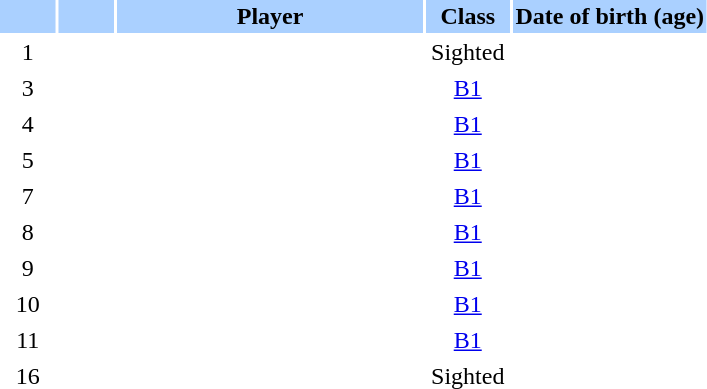<table class="sortable" border="0" cellspacing="2" cellpadding="2">
<tr style="background-color:#AAD0FF">
<th width=8%></th>
<th width=8%></th>
<th width=44%>Player</th>
<th width=12%>Class</th>
<th width=28%>Date of birth (age)</th>
</tr>
<tr>
<td style="text-align: center;">1</td>
<td style="text-align: center;"></td>
<td></td>
<td style="text-align: center;">Sighted</td>
<td></td>
</tr>
<tr>
<td style="text-align: center;">3</td>
<td style="text-align: center;"></td>
<td></td>
<td style="text-align: center;"><a href='#'>B1</a></td>
<td></td>
</tr>
<tr>
<td style="text-align: center;">4</td>
<td style="text-align: center;"></td>
<td></td>
<td style="text-align: center;"><a href='#'>B1</a></td>
<td></td>
</tr>
<tr>
<td style="text-align: center;">5</td>
<td style="text-align: center;"></td>
<td></td>
<td style="text-align: center;"><a href='#'>B1</a></td>
<td></td>
</tr>
<tr>
<td style="text-align: center;">7</td>
<td style="text-align: center;"></td>
<td></td>
<td style="text-align: center;"><a href='#'>B1</a></td>
<td></td>
</tr>
<tr>
<td style="text-align: center;">8</td>
<td style="text-align: center;"></td>
<td></td>
<td style="text-align: center;"><a href='#'>B1</a></td>
<td></td>
</tr>
<tr>
<td style="text-align: center;">9</td>
<td style="text-align: center;"></td>
<td></td>
<td style="text-align: center;"><a href='#'>B1</a></td>
<td></td>
</tr>
<tr>
<td style="text-align: center;">10</td>
<td style="text-align: center;"></td>
<td></td>
<td style="text-align: center;"><a href='#'>B1</a></td>
<td></td>
</tr>
<tr>
<td style="text-align: center;">11</td>
<td style="text-align: center;"></td>
<td></td>
<td style="text-align: center;"><a href='#'>B1</a></td>
<td></td>
</tr>
<tr>
<td style="text-align: center;">16</td>
<td style="text-align: center;"></td>
<td></td>
<td style="text-align: center;">Sighted</td>
<td></td>
</tr>
</table>
